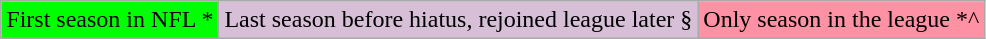<table class="wikitable">
<tr>
<td style="background-color:#00FF00;">First season in NFL *</td>
<td style="background-color:#D8BFD8;">Last season before hiatus, rejoined league later §</td>
<td style="background-color:#FF91A4;">Only season in the league *^</td>
</tr>
</table>
